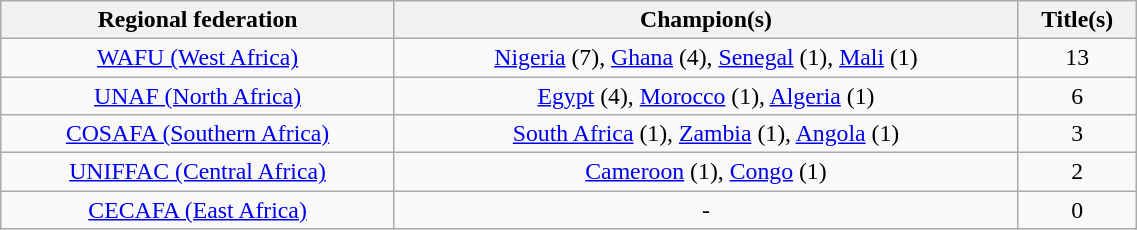<table class="wikitable" style="text-align:center; font-size:99%;" width="60%">
<tr>
<th>Regional federation</th>
<th>Champion(s)</th>
<th>Title(s)</th>
</tr>
<tr>
<td><a href='#'>WAFU (West Africa)</a></td>
<td><a href='#'>Nigeria</a> (7), <a href='#'>Ghana</a> (4), <a href='#'>Senegal</a> (1), <a href='#'>Mali</a> (1)</td>
<td>13</td>
</tr>
<tr>
<td><a href='#'>UNAF (North Africa)</a></td>
<td><a href='#'>Egypt</a> (4), <a href='#'>Morocco</a> (1), <a href='#'>Algeria</a> (1)</td>
<td>6</td>
</tr>
<tr>
<td><a href='#'>COSAFA (Southern Africa)</a></td>
<td><a href='#'>South Africa</a> (1), <a href='#'>Zambia</a> (1), <a href='#'>Angola</a> (1)</td>
<td>3</td>
</tr>
<tr>
<td><a href='#'>UNIFFAC (Central Africa)</a></td>
<td><a href='#'>Cameroon</a> (1), <a href='#'>Congo</a> (1)</td>
<td>2</td>
</tr>
<tr>
<td><a href='#'>CECAFA (East Africa)</a></td>
<td>-</td>
<td>0</td>
</tr>
</table>
